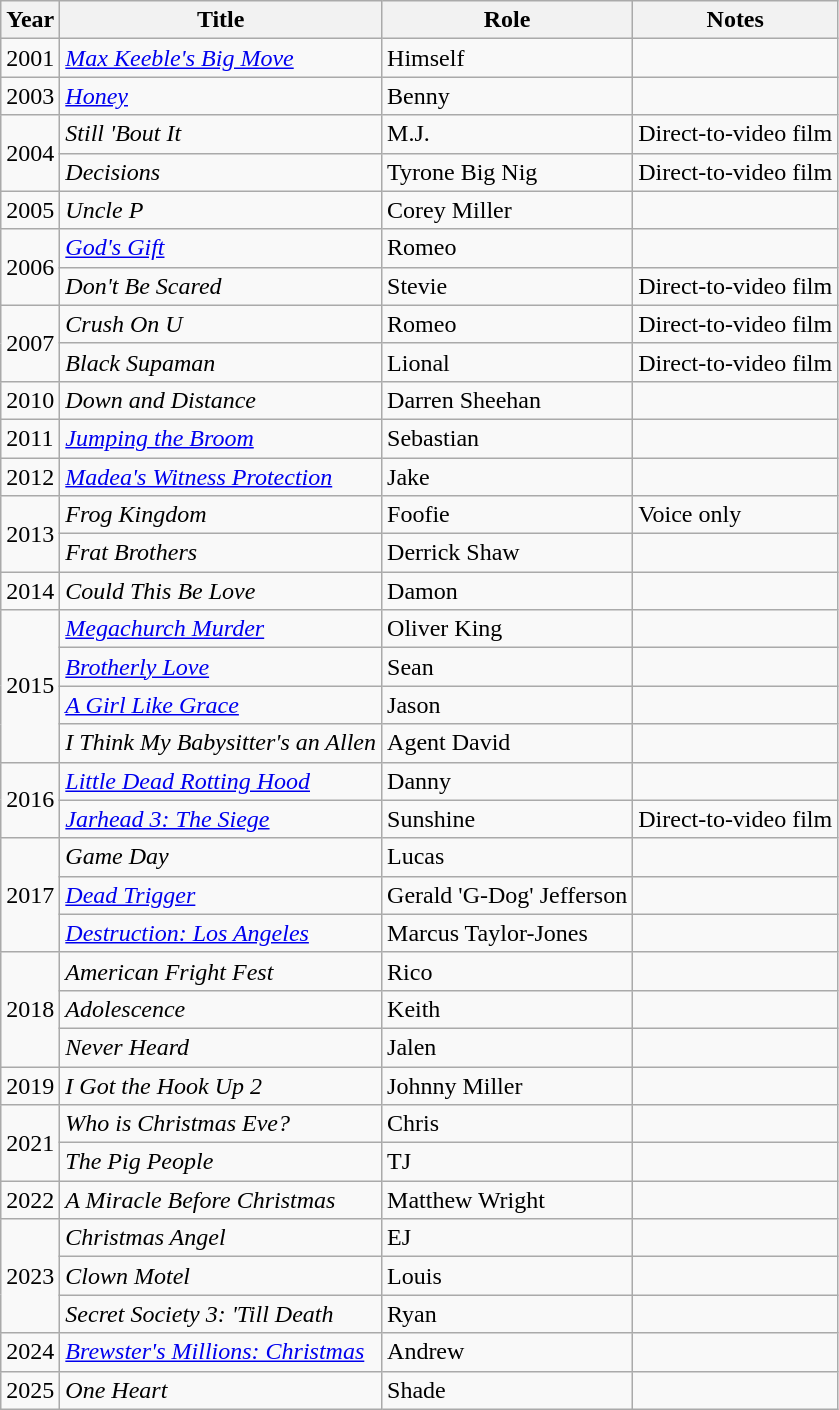<table class="wikitable plainrowheaders sortable" style="margin-right: 0;">
<tr>
<th scope="col">Year</th>
<th scope="col">Title</th>
<th scope="col">Role</th>
<th scope="col" class="unsortable">Notes</th>
</tr>
<tr>
<td>2001</td>
<td><em><a href='#'>Max Keeble's Big Move</a></em></td>
<td>Himself</td>
<td></td>
</tr>
<tr>
<td>2003</td>
<td><em><a href='#'>Honey</a></em></td>
<td>Benny</td>
<td></td>
</tr>
<tr>
<td rowspan="2">2004</td>
<td><em>Still 'Bout It</em></td>
<td>M.J.</td>
<td>Direct-to-video film</td>
</tr>
<tr>
<td><em>Decisions</em></td>
<td>Tyrone Big Nig</td>
<td>Direct-to-video film</td>
</tr>
<tr>
<td>2005</td>
<td><em>Uncle P</em></td>
<td>Corey Miller</td>
</tr>
<tr>
<td rowspan="2">2006</td>
<td><em><a href='#'>God's Gift</a></em></td>
<td>Romeo</td>
<td></td>
</tr>
<tr>
<td><em>Don't Be Scared</em></td>
<td>Stevie</td>
<td>Direct-to-video film</td>
</tr>
<tr>
<td rowspan="2">2007</td>
<td><em>Crush On U</em></td>
<td>Romeo</td>
<td>Direct-to-video film</td>
</tr>
<tr>
<td><em>Black Supaman</em></td>
<td>Lional</td>
<td>Direct-to-video film</td>
</tr>
<tr>
<td>2010</td>
<td><em>Down and Distance</em></td>
<td>Darren Sheehan</td>
<td></td>
</tr>
<tr>
<td>2011</td>
<td><em><a href='#'>Jumping the Broom</a></em></td>
<td>Sebastian</td>
<td></td>
</tr>
<tr>
<td>2012</td>
<td><em><a href='#'>Madea's Witness Protection</a></em></td>
<td>Jake</td>
<td></td>
</tr>
<tr>
<td rowspan="2">2013</td>
<td><em>Frog Kingdom</em></td>
<td>Foofie</td>
<td>Voice only</td>
</tr>
<tr>
<td><em>Frat Brothers</em></td>
<td>Derrick Shaw</td>
<td></td>
</tr>
<tr>
<td>2014</td>
<td><em>Could This Be Love</em></td>
<td>Damon</td>
<td></td>
</tr>
<tr>
<td rowspan="4">2015</td>
<td><em><a href='#'>Megachurch Murder</a></em></td>
<td>Oliver King</td>
<td></td>
</tr>
<tr>
<td><em><a href='#'>Brotherly Love</a></em></td>
<td>Sean</td>
<td></td>
</tr>
<tr>
<td><em><a href='#'>A Girl Like Grace</a></em></td>
<td>Jason</td>
<td></td>
</tr>
<tr>
<td><em>I Think My Babysitter's an Allen</em></td>
<td>Agent David</td>
<td></td>
</tr>
<tr>
<td rowspan="2">2016</td>
<td><em><a href='#'>Little Dead Rotting Hood</a></em></td>
<td>Danny</td>
<td></td>
</tr>
<tr>
<td><em><a href='#'>Jarhead 3: The Siege</a></em></td>
<td>Sunshine</td>
<td>Direct-to-video film</td>
</tr>
<tr>
<td rowspan="3">2017</td>
<td><em>Game Day</em></td>
<td>Lucas</td>
<td></td>
</tr>
<tr>
<td><em><a href='#'>Dead Trigger</a></em></td>
<td>Gerald 'G-Dog' Jefferson</td>
<td></td>
</tr>
<tr>
<td><em><a href='#'>Destruction: Los Angeles</a></em></td>
<td>Marcus Taylor-Jones</td>
<td></td>
</tr>
<tr>
<td rowspan="3">2018</td>
<td><em>American Fright Fest</em></td>
<td>Rico</td>
<td></td>
</tr>
<tr>
<td><em>Adolescence</em></td>
<td>Keith</td>
<td></td>
</tr>
<tr>
<td><em>Never Heard</em></td>
<td>Jalen</td>
<td></td>
</tr>
<tr>
<td>2019</td>
<td><em>I Got the Hook Up 2</em></td>
<td>Johnny Miller</td>
<td></td>
</tr>
<tr>
<td rowspan="2">2021</td>
<td><em>Who is Christmas Eve?</em></td>
<td>Chris</td>
<td></td>
</tr>
<tr>
<td><em>The Pig People</em></td>
<td>TJ</td>
<td></td>
</tr>
<tr>
<td>2022</td>
<td><em>A Miracle Before Christmas</em></td>
<td>Matthew Wright</td>
<td></td>
</tr>
<tr>
<td rowspan="3">2023</td>
<td><em>Christmas Angel</em></td>
<td>EJ</td>
<td></td>
</tr>
<tr>
<td><em>Clown Motel</em></td>
<td>Louis</td>
<td></td>
</tr>
<tr>
<td><em>Secret Society 3: 'Till Death</em></td>
<td>Ryan</td>
<td></td>
</tr>
<tr>
<td>2024</td>
<td><em><a href='#'>Brewster's Millions: Christmas</a></em></td>
<td>Andrew</td>
<td></td>
</tr>
<tr>
<td>2025</td>
<td><em>One Heart</em></td>
<td>Shade</td>
<td></td>
</tr>
</table>
